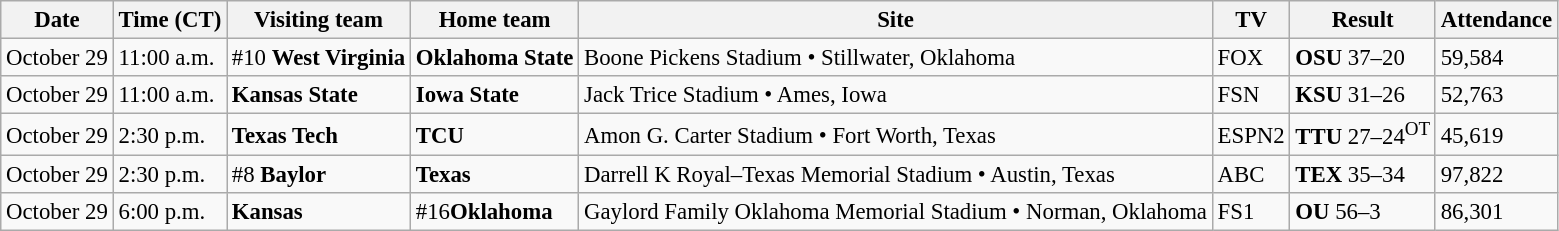<table class="wikitable" style="font-size:95%;">
<tr>
<th>Date</th>
<th>Time (CT)</th>
<th>Visiting team</th>
<th>Home team</th>
<th>Site</th>
<th>TV</th>
<th>Result</th>
<th>Attendance</th>
</tr>
<tr bgcolor=>
<td>October 29</td>
<td>11:00 a.m.</td>
<td>#10 <strong>West Virginia</strong></td>
<td><strong>Oklahoma State</strong></td>
<td>Boone Pickens Stadium • Stillwater, Oklahoma</td>
<td>FOX</td>
<td><strong>OSU</strong> 37–20</td>
<td>59,584</td>
</tr>
<tr bgcolor=>
<td>October 29</td>
<td>11:00 a.m.</td>
<td><strong>Kansas State</strong></td>
<td><strong>Iowa State</strong></td>
<td>Jack Trice Stadium • Ames, Iowa</td>
<td>FSN</td>
<td><strong>KSU</strong> 31–26</td>
<td>52,763</td>
</tr>
<tr bgcolor=>
<td>October 29</td>
<td>2:30 p.m.</td>
<td><strong>Texas Tech</strong></td>
<td><strong>TCU</strong></td>
<td>Amon G. Carter Stadium • Fort Worth, Texas</td>
<td>ESPN2</td>
<td><strong>TTU</strong> 27–24<sup>OT</sup></td>
<td>45,619</td>
</tr>
<tr bgcolor=>
<td>October 29</td>
<td>2:30 p.m.</td>
<td>#8 <strong>Baylor</strong></td>
<td><strong>Texas</strong></td>
<td>Darrell K Royal–Texas Memorial Stadium • Austin, Texas</td>
<td>ABC</td>
<td><strong>TEX</strong> 35–34</td>
<td>97,822</td>
</tr>
<tr bgcolor=>
<td>October 29</td>
<td>6:00 p.m.</td>
<td><strong>Kansas</strong></td>
<td>#16<strong>Oklahoma</strong></td>
<td>Gaylord Family Oklahoma Memorial Stadium • Norman, Oklahoma</td>
<td>FS1</td>
<td><strong>OU</strong> 56–3</td>
<td>86,301</td>
</tr>
</table>
